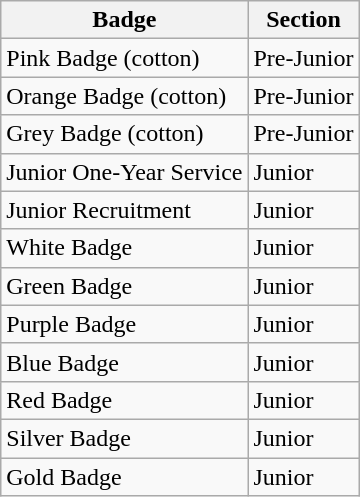<table class="wikitable sortable mw-collapsible mw-collapsed">
<tr>
<th>Badge</th>
<th>Section</th>
</tr>
<tr>
<td>Pink Badge (cotton)</td>
<td>Pre-Junior</td>
</tr>
<tr>
<td>Orange Badge (cotton)</td>
<td>Pre-Junior</td>
</tr>
<tr>
<td>Grey Badge (cotton)</td>
<td>Pre-Junior</td>
</tr>
<tr>
<td>Junior One-Year Service</td>
<td>Junior</td>
</tr>
<tr>
<td>Junior Recruitment</td>
<td>Junior</td>
</tr>
<tr>
<td>White Badge</td>
<td>Junior</td>
</tr>
<tr>
<td>Green Badge</td>
<td>Junior</td>
</tr>
<tr>
<td>Purple Badge</td>
<td>Junior</td>
</tr>
<tr>
<td>Blue Badge</td>
<td>Junior</td>
</tr>
<tr>
<td>Red Badge</td>
<td>Junior</td>
</tr>
<tr>
<td>Silver Badge</td>
<td>Junior</td>
</tr>
<tr>
<td>Gold Badge</td>
<td>Junior</td>
</tr>
</table>
